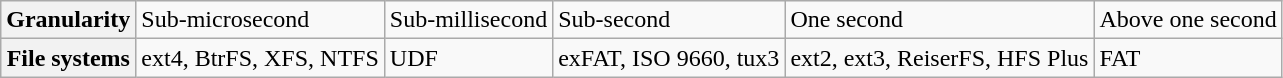<table class="wikitable">
<tr>
<th>Granularity</th>
<td>Sub-microsecond</td>
<td>Sub-millisecond</td>
<td>Sub-second</td>
<td>One second</td>
<td>Above one second</td>
</tr>
<tr>
<th>File systems</th>
<td>ext4, BtrFS, XFS, NTFS</td>
<td>UDF</td>
<td>exFAT, ISO 9660, tux3</td>
<td>ext2, ext3, ReiserFS, HFS Plus</td>
<td>FAT</td>
</tr>
</table>
